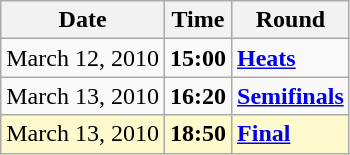<table class="wikitable">
<tr>
<th>Date</th>
<th>Time</th>
<th>Round</th>
</tr>
<tr>
<td>March 12, 2010</td>
<td><strong>15:00</strong></td>
<td><strong><a href='#'>Heats</a></strong></td>
</tr>
<tr>
<td>March 13, 2010</td>
<td><strong>16:20</strong></td>
<td><strong><a href='#'>Semifinals</a></strong></td>
</tr>
<tr style=background:lemonchiffon>
<td>March 13, 2010</td>
<td><strong>18:50</strong></td>
<td><strong><a href='#'>Final</a></strong></td>
</tr>
</table>
